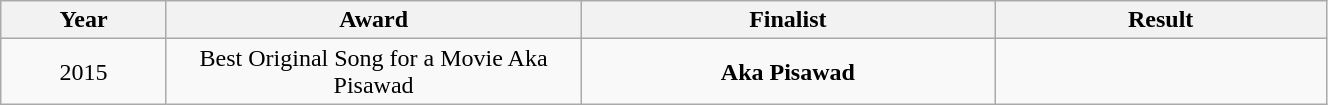<table class="wikitable" width="70%">
<tr align="center">
<th width="10%">Year</th>
<th width="25%">Award</th>
<th width="25%">Finalist</th>
<th width="20%">Result</th>
</tr>
<tr align="center">
<td>2015</td>
<td>Best Original Song for a Movie Aka Pisawad</td>
<td><strong>Aka Pisawad</strong></td>
<td></td>
</tr>
</table>
